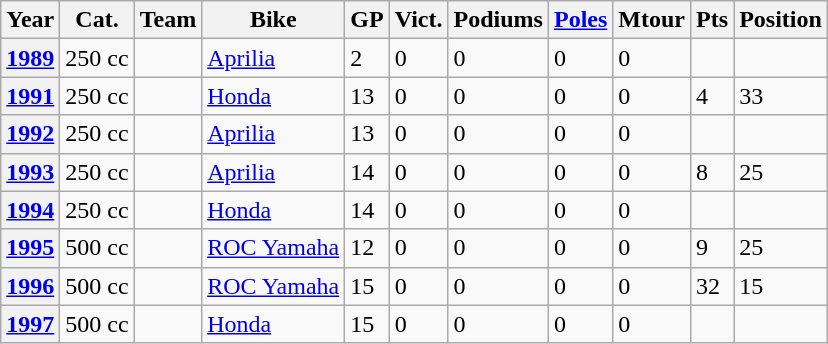<table class="wikitable">
<tr>
<th>Year</th>
<th>Cat.</th>
<th>Team</th>
<th>Bike</th>
<th>GP</th>
<th>Vict.</th>
<th>Podiums</th>
<th><a href='#'>Poles</a></th>
<th>Mtour</th>
<th>Pts</th>
<th>Position</th>
</tr>
<tr align="left">
<th><a href='#'>1989</a></th>
<td>250 cc</td>
<td></td>
<td><a href='#'>Aprilia</a></td>
<td>2</td>
<td>0</td>
<td>0</td>
<td>0</td>
<td>0</td>
<td></td>
<td></td>
</tr>
<tr align="left">
<th><a href='#'>1991</a></th>
<td>250 cc</td>
<td></td>
<td><a href='#'>Honda</a></td>
<td>13</td>
<td>0</td>
<td>0</td>
<td>0</td>
<td>0</td>
<td>4</td>
<td>33</td>
</tr>
<tr align="left">
<th><a href='#'>1992</a></th>
<td>250 cc</td>
<td></td>
<td><a href='#'>Aprilia</a></td>
<td>13</td>
<td>0</td>
<td>0</td>
<td>0</td>
<td>0</td>
<td></td>
<td></td>
</tr>
<tr align="left">
<th><a href='#'>1993</a></th>
<td>250 cc</td>
<td></td>
<td><a href='#'>Aprilia</a></td>
<td>14</td>
<td>0</td>
<td>0</td>
<td>0</td>
<td>0</td>
<td>8</td>
<td>25</td>
</tr>
<tr align="left">
<th><a href='#'>1994</a></th>
<td>250 cc</td>
<td></td>
<td><a href='#'>Honda</a></td>
<td>14</td>
<td>0</td>
<td>0</td>
<td>0</td>
<td>0</td>
<td></td>
<td></td>
</tr>
<tr align="left">
<th><a href='#'>1995</a></th>
<td>500 cc</td>
<td></td>
<td><a href='#'>ROC Yamaha</a></td>
<td>12</td>
<td>0</td>
<td>0</td>
<td>0</td>
<td>0</td>
<td>9</td>
<td>25</td>
</tr>
<tr align="left">
<th><a href='#'>1996</a></th>
<td>500 cc</td>
<td></td>
<td><a href='#'>ROC Yamaha</a></td>
<td>15</td>
<td>0</td>
<td>0</td>
<td>0</td>
<td>0</td>
<td>32</td>
<td>15</td>
</tr>
<tr align="left">
<th><a href='#'>1997</a></th>
<td>500 cc</td>
<td></td>
<td><a href='#'>Honda</a></td>
<td>15</td>
<td>0</td>
<td>0</td>
<td>0</td>
<td>0</td>
<td></td>
<td></td>
</tr>
</table>
